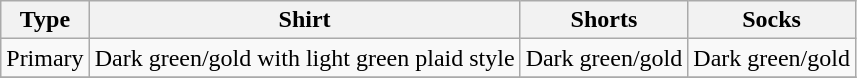<table class="wikitable">
<tr>
<th>Type</th>
<th>Shirt</th>
<th>Shorts</th>
<th>Socks</th>
</tr>
<tr>
<td>Primary</td>
<td>Dark green/gold with light green plaid style</td>
<td>Dark green/gold</td>
<td>Dark green/gold</td>
</tr>
<tr>
</tr>
</table>
